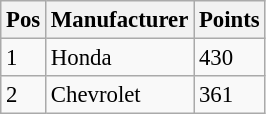<table class="wikitable" style="font-size: 95%">
<tr>
<th>Pos</th>
<th>Manufacturer</th>
<th>Points</th>
</tr>
<tr>
<td>1</td>
<td>Honda</td>
<td>430</td>
</tr>
<tr>
<td>2</td>
<td>Chevrolet</td>
<td>361</td>
</tr>
</table>
